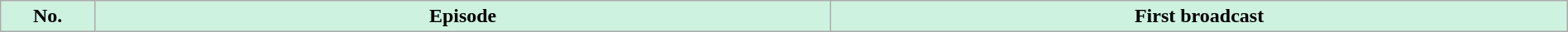<table class="wikitable plainrowheaders" style="width:100%; margin:auto; background:#fff;">
<tr>
<th style="background: #cef2e0; width:6%;">No.</th>
<th style="background: #cef2e0; width:47%;">Episode</th>
<th style="background: #cef2e0; width:47%;">First broadcast<br>



</th>
</tr>
</table>
